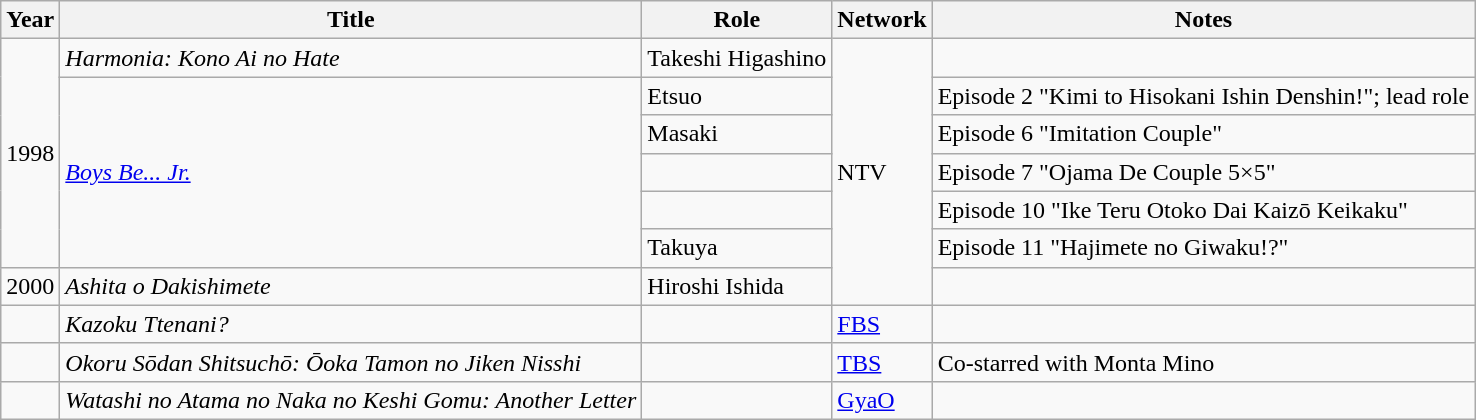<table class="wikitable">
<tr>
<th>Year</th>
<th>Title</th>
<th>Role</th>
<th>Network</th>
<th>Notes</th>
</tr>
<tr>
<td rowspan="6">1998</td>
<td><em>Harmonia: Kono Ai no Hate</em></td>
<td>Takeshi Higashino</td>
<td rowspan="7">NTV</td>
<td></td>
</tr>
<tr>
<td rowspan="5"><em><a href='#'>Boys Be... Jr.</a></em></td>
<td>Etsuo</td>
<td>Episode 2 "Kimi to Hisokani Ishin Denshin!"; lead role</td>
</tr>
<tr>
<td>Masaki</td>
<td>Episode 6 "Imitation Couple"</td>
</tr>
<tr>
<td></td>
<td>Episode 7 "Ojama De Couple 5×5"</td>
</tr>
<tr>
<td></td>
<td>Episode 10 "Ike Teru Otoko Dai Kaizō Keikaku"</td>
</tr>
<tr>
<td>Takuya</td>
<td>Episode 11 "Hajimete no Giwaku!?"</td>
</tr>
<tr>
<td>2000</td>
<td><em>Ashita o Dakishimete</em></td>
<td>Hiroshi Ishida</td>
<td></td>
</tr>
<tr>
<td></td>
<td><em>Kazoku Ttenani?</em></td>
<td></td>
<td><a href='#'>FBS</a></td>
<td></td>
</tr>
<tr>
<td></td>
<td><em>Okoru Sōdan Shitsuchō: Ōoka Tamon no Jiken Nisshi</em></td>
<td></td>
<td><a href='#'>TBS</a></td>
<td>Co-starred with Monta Mino</td>
</tr>
<tr>
<td></td>
<td><em>Watashi no Atama no Naka no Keshi Gomu: Another Letter</em></td>
<td></td>
<td><a href='#'>GyaO</a></td>
<td></td>
</tr>
</table>
